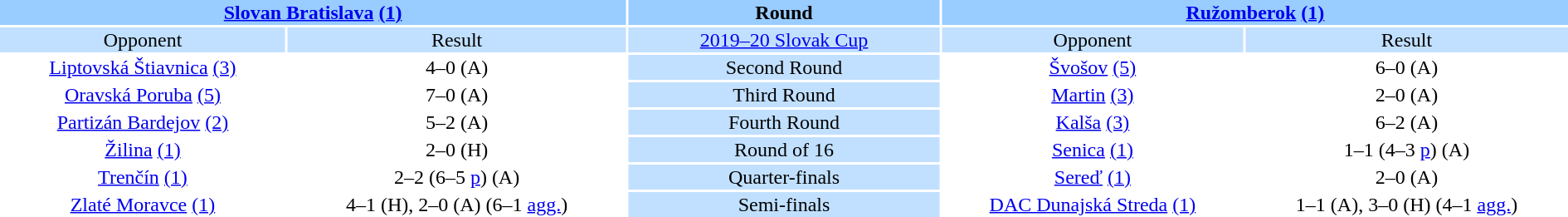<table width="100%" style="text-align:center">
<tr valign=top bgcolor=#99ccff>
<th colspan=2 style="width:40%"><a href='#'>Slovan Bratislava</a> <a href='#'>(1)</a></th>
<th><strong>Round</strong></th>
<th colspan=2 style="width:40%"><a href='#'>Ružomberok</a> <a href='#'>(1)</a></th>
</tr>
<tr valign=top bgcolor=#c1e0ff>
<td>Opponent</td>
<td>Result</td>
<td bgcolor=#c1e0ff><a href='#'>2019–20 Slovak Cup</a></td>
<td>Opponent</td>
<td>Result</td>
</tr>
<tr>
<td><a href='#'>Liptovská Štiavnica</a> <a href='#'>(3)</a></td>
<td>4–0 (A)</td>
<td bgcolor=#c1e0ff>Second Round</td>
<td><a href='#'>Švošov</a> <a href='#'>(5)</a></td>
<td>6–0 (A)</td>
</tr>
<tr>
<td><a href='#'>Oravská Poruba</a> <a href='#'>(5)</a></td>
<td>7–0 (A)</td>
<td bgcolor=#c1e0ff>Third Round</td>
<td><a href='#'>Martin</a> <a href='#'>(3)</a></td>
<td>2–0 (A)</td>
</tr>
<tr>
<td><a href='#'>Partizán Bardejov</a> <a href='#'>(2)</a></td>
<td>5–2 (A)</td>
<td bgcolor=#c1e0ff>Fourth Round</td>
<td><a href='#'>Kalša</a> <a href='#'>(3)</a></td>
<td>6–2 (A)</td>
</tr>
<tr>
<td><a href='#'>Žilina</a> <a href='#'>(1)</a></td>
<td>2–0 (H)</td>
<td bgcolor=#c1e0ff>Round of 16</td>
<td><a href='#'>Senica</a> <a href='#'>(1)</a></td>
<td>1–1 (4–3 <a href='#'>p</a>) (A)</td>
</tr>
<tr>
<td><a href='#'>Trenčín</a> <a href='#'>(1)</a></td>
<td>2–2 (6–5 <a href='#'>p</a>) (A)</td>
<td bgcolor=#c1e0ff>Quarter-finals</td>
<td><a href='#'>Sereď</a> <a href='#'>(1)</a></td>
<td>2–0 (A)</td>
</tr>
<tr>
<td><a href='#'>Zlaté Moravce</a> <a href='#'>(1)</a></td>
<td>4–1 (H), 2–0 (A) (6–1 <a href='#'>agg.</a>)</td>
<td bgcolor=#c1e0ff>Semi-finals</td>
<td><a href='#'>DAC Dunajská Streda</a> <a href='#'>(1)</a></td>
<td>1–1 (A), 3–0 (H) (4–1 <a href='#'>agg.</a>)</td>
</tr>
</table>
